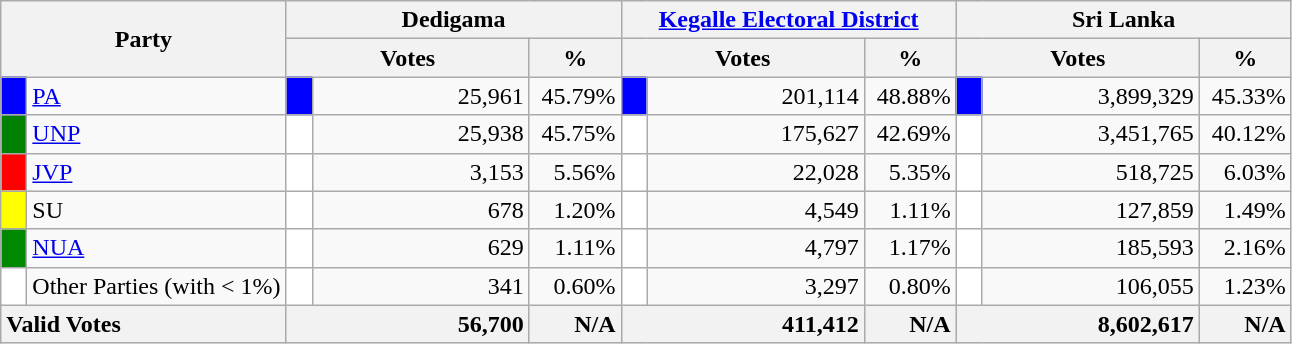<table class="wikitable">
<tr>
<th colspan="2" width="144px"rowspan="2">Party</th>
<th colspan="3" width="216px">Dedigama</th>
<th colspan="3" width="216px"><a href='#'>Kegalle Electoral District</a></th>
<th colspan="3" width="216px">Sri Lanka</th>
</tr>
<tr>
<th colspan="2" width="144px">Votes</th>
<th>%</th>
<th colspan="2" width="144px">Votes</th>
<th>%</th>
<th colspan="2" width="144px">Votes</th>
<th>%</th>
</tr>
<tr>
<td style="background-color:blue;" width="10px"></td>
<td style="text-align:left;"><a href='#'>PA</a></td>
<td style="background-color:blue;" width="10px"></td>
<td style="text-align:right;">25,961</td>
<td style="text-align:right;">45.79%</td>
<td style="background-color:blue;" width="10px"></td>
<td style="text-align:right;">201,114</td>
<td style="text-align:right;">48.88%</td>
<td style="background-color:blue;" width="10px"></td>
<td style="text-align:right;">3,899,329</td>
<td style="text-align:right;">45.33%</td>
</tr>
<tr>
<td style="background-color:green;" width="10px"></td>
<td style="text-align:left;"><a href='#'>UNP</a></td>
<td style="background-color:white;" width="10px"></td>
<td style="text-align:right;">25,938</td>
<td style="text-align:right;">45.75%</td>
<td style="background-color:white;" width="10px"></td>
<td style="text-align:right;">175,627</td>
<td style="text-align:right;">42.69%</td>
<td style="background-color:white;" width="10px"></td>
<td style="text-align:right;">3,451,765</td>
<td style="text-align:right;">40.12%</td>
</tr>
<tr>
<td style="background-color:red;" width="10px"></td>
<td style="text-align:left;"><a href='#'>JVP</a></td>
<td style="background-color:white;" width="10px"></td>
<td style="text-align:right;">3,153</td>
<td style="text-align:right;">5.56%</td>
<td style="background-color:white;" width="10px"></td>
<td style="text-align:right;">22,028</td>
<td style="text-align:right;">5.35%</td>
<td style="background-color:white;" width="10px"></td>
<td style="text-align:right;">518,725</td>
<td style="text-align:right;">6.03%</td>
</tr>
<tr>
<td style="background-color:yellow;" width="10px"></td>
<td style="text-align:left;">SU</td>
<td style="background-color:white;" width="10px"></td>
<td style="text-align:right;">678</td>
<td style="text-align:right;">1.20%</td>
<td style="background-color:white;" width="10px"></td>
<td style="text-align:right;">4,549</td>
<td style="text-align:right;">1.11%</td>
<td style="background-color:white;" width="10px"></td>
<td style="text-align:right;">127,859</td>
<td style="text-align:right;">1.49%</td>
</tr>
<tr>
<td style="background-color:#008800;" width="10px"></td>
<td style="text-align:left;"><a href='#'>NUA</a></td>
<td style="background-color:white;" width="10px"></td>
<td style="text-align:right;">629</td>
<td style="text-align:right;">1.11%</td>
<td style="background-color:white;" width="10px"></td>
<td style="text-align:right;">4,797</td>
<td style="text-align:right;">1.17%</td>
<td style="background-color:white;" width="10px"></td>
<td style="text-align:right;">185,593</td>
<td style="text-align:right;">2.16%</td>
</tr>
<tr>
<td style="background-color:white;" width="10px"></td>
<td style="text-align:left;">Other Parties (with < 1%)</td>
<td style="background-color:white;" width="10px"></td>
<td style="text-align:right;">341</td>
<td style="text-align:right;">0.60%</td>
<td style="background-color:white;" width="10px"></td>
<td style="text-align:right;">3,297</td>
<td style="text-align:right;">0.80%</td>
<td style="background-color:white;" width="10px"></td>
<td style="text-align:right;">106,055</td>
<td style="text-align:right;">1.23%</td>
</tr>
<tr>
<th colspan="2" width="144px"style="text-align:left;">Valid Votes</th>
<th style="text-align:right;"colspan="2" width="144px">56,700</th>
<th style="text-align:right;">N/A</th>
<th style="text-align:right;"colspan="2" width="144px">411,412</th>
<th style="text-align:right;">N/A</th>
<th style="text-align:right;"colspan="2" width="144px">8,602,617</th>
<th style="text-align:right;">N/A</th>
</tr>
</table>
